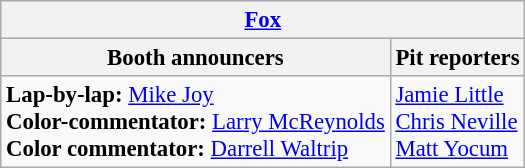<table class="wikitable" style="font-size: 95%;">
<tr>
<th colspan="2"><a href='#'>Fox</a></th>
</tr>
<tr>
<th>Booth announcers</th>
<th>Pit reporters</th>
</tr>
<tr>
<td><strong>Lap-by-lap:</strong> <a href='#'>Mike Joy</a><br><strong>Color-commentator:</strong> <a href='#'>Larry McReynolds</a><br><strong>Color commentator:</strong> <a href='#'>Darrell Waltrip</a></td>
<td><a href='#'>Jamie Little</a><br><a href='#'>Chris Neville</a><br><a href='#'>Matt Yocum</a></td>
</tr>
</table>
